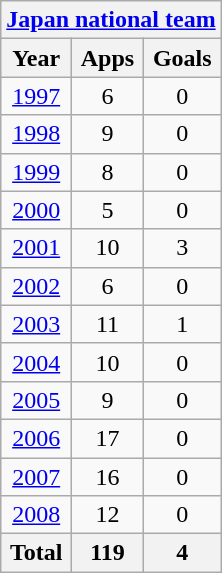<table class="wikitable" style="text-align:center">
<tr>
<th colspan=3><a href='#'>Japan national team</a></th>
</tr>
<tr>
<th>Year</th>
<th>Apps</th>
<th>Goals</th>
</tr>
<tr>
<td><a href='#'>1997</a></td>
<td>6</td>
<td>0</td>
</tr>
<tr>
<td><a href='#'>1998</a></td>
<td>9</td>
<td>0</td>
</tr>
<tr>
<td><a href='#'>1999</a></td>
<td>8</td>
<td>0</td>
</tr>
<tr>
<td><a href='#'>2000</a></td>
<td>5</td>
<td>0</td>
</tr>
<tr>
<td><a href='#'>2001</a></td>
<td>10</td>
<td>3</td>
</tr>
<tr>
<td><a href='#'>2002</a></td>
<td>6</td>
<td>0</td>
</tr>
<tr>
<td><a href='#'>2003</a></td>
<td>11</td>
<td>1</td>
</tr>
<tr>
<td><a href='#'>2004</a></td>
<td>10</td>
<td>0</td>
</tr>
<tr>
<td><a href='#'>2005</a></td>
<td>9</td>
<td>0</td>
</tr>
<tr>
<td><a href='#'>2006</a></td>
<td>17</td>
<td>0</td>
</tr>
<tr>
<td><a href='#'>2007</a></td>
<td>16</td>
<td>0</td>
</tr>
<tr>
<td><a href='#'>2008</a></td>
<td>12</td>
<td>0</td>
</tr>
<tr>
<th>Total</th>
<th>119</th>
<th>4</th>
</tr>
</table>
